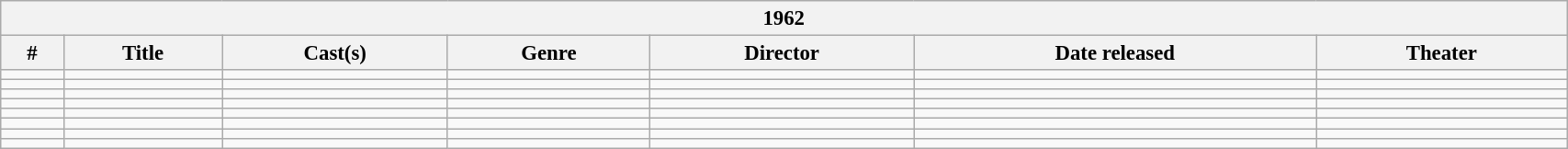<table class="wikitable"  style="width: 90%; font-size: 95%;">
<tr>
<th colspan="7">1962</th>
</tr>
<tr>
<th>#</th>
<th>Title</th>
<th>Cast(s)</th>
<th>Genre</th>
<th>Director</th>
<th>Date released</th>
<th>Theater</th>
</tr>
<tr>
<td></td>
<td></td>
<td></td>
<td></td>
<td></td>
<td></td>
<td></td>
</tr>
<tr>
<td></td>
<td></td>
<td></td>
<td></td>
<td></td>
<td></td>
<td></td>
</tr>
<tr>
<td></td>
<td></td>
<td></td>
<td></td>
<td></td>
<td></td>
<td></td>
</tr>
<tr>
<td></td>
<td></td>
<td></td>
<td></td>
<td></td>
<td></td>
<td></td>
</tr>
<tr>
<td></td>
<td></td>
<td></td>
<td></td>
<td></td>
<td></td>
<td></td>
</tr>
<tr>
<td></td>
<td></td>
<td></td>
<td></td>
<td></td>
<td></td>
<td></td>
</tr>
<tr>
<td></td>
<td></td>
<td></td>
<td></td>
<td></td>
<td></td>
<td></td>
</tr>
<tr>
<td></td>
<td></td>
<td></td>
<td></td>
<td></td>
<td></td>
<td></td>
</tr>
</table>
